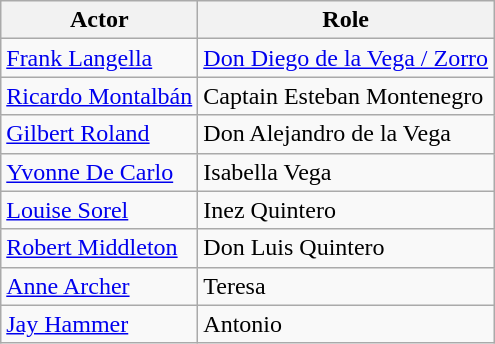<table class="wikitable">
<tr>
<th>Actor</th>
<th>Role</th>
</tr>
<tr>
<td><a href='#'>Frank Langella</a></td>
<td><a href='#'>Don Diego de la Vega / Zorro</a></td>
</tr>
<tr>
<td><a href='#'>Ricardo Montalbán</a></td>
<td>Captain Esteban Montenegro</td>
</tr>
<tr>
<td><a href='#'>Gilbert Roland</a></td>
<td>Don Alejandro de la Vega</td>
</tr>
<tr>
<td><a href='#'>Yvonne De Carlo</a></td>
<td>Isabella Vega</td>
</tr>
<tr>
<td><a href='#'>Louise Sorel</a></td>
<td>Inez Quintero</td>
</tr>
<tr>
<td><a href='#'>Robert Middleton</a></td>
<td>Don Luis Quintero</td>
</tr>
<tr>
<td><a href='#'>Anne Archer</a></td>
<td>Teresa</td>
</tr>
<tr>
<td><a href='#'>Jay Hammer</a></td>
<td>Antonio</td>
</tr>
</table>
